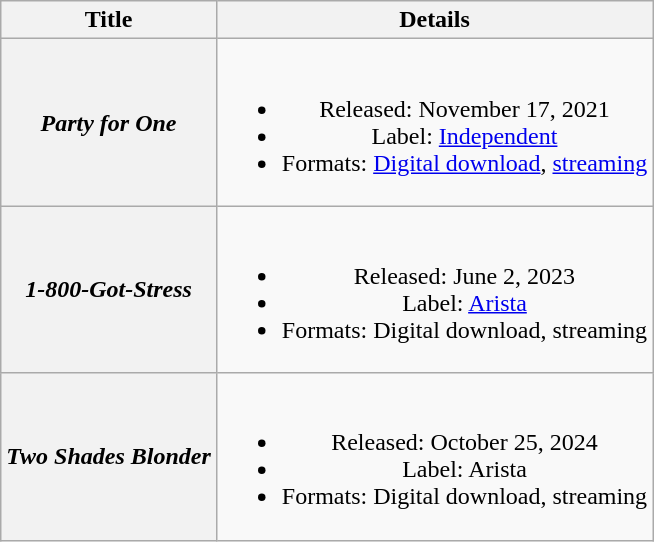<table class="wikitable plainrowheaders" style="text-align:center;">
<tr>
<th>Title</th>
<th>Details</th>
</tr>
<tr>
<th scope="row"><em>Party for One</em></th>
<td><br><ul><li>Released: November 17, 2021</li><li>Label: <a href='#'>Independent</a></li><li>Formats: <a href='#'>Digital download</a>, <a href='#'>streaming</a></li></ul></td>
</tr>
<tr>
<th scope="row"><em>1-800-Got-Stress</em></th>
<td><br><ul><li>Released: June 2, 2023</li><li>Label: <a href='#'>Arista</a></li><li>Formats: Digital download, streaming</li></ul></td>
</tr>
<tr>
<th scope="row"><em>Two Shades Blonder</em></th>
<td><br><ul><li>Released: October 25, 2024</li><li>Label: Arista</li><li>Formats: Digital download, streaming</li></ul></td>
</tr>
</table>
